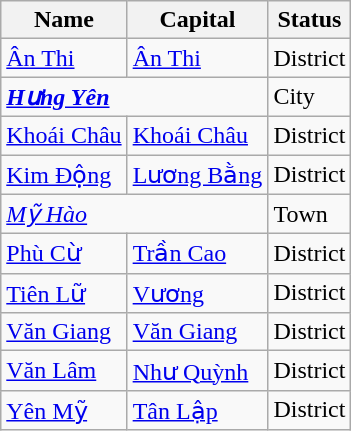<table class="wikitable sortable">
<tr>
<th>Name</th>
<th>Capital</th>
<th>Status</th>
</tr>
<tr>
<td><a href='#'>Ân Thi</a></td>
<td><a href='#'>Ân Thi</a></td>
<td>District</td>
</tr>
<tr>
<td colspan="2"><strong><em><a href='#'>Hưng Yên</a></em></strong></td>
<td>City</td>
</tr>
<tr>
<td><a href='#'>Khoái Châu</a></td>
<td><a href='#'>Khoái Châu</a></td>
<td>District</td>
</tr>
<tr>
<td><a href='#'>Kim Động</a></td>
<td><a href='#'>Lương Bằng</a></td>
<td>District</td>
</tr>
<tr>
<td colspan="2"><em><a href='#'>Mỹ Hào</a></em></td>
<td>Town</td>
</tr>
<tr>
<td><a href='#'>Phù Cừ</a></td>
<td><a href='#'>Trần Cao</a></td>
<td>District</td>
</tr>
<tr>
<td><a href='#'>Tiên Lữ</a></td>
<td><a href='#'>Vương</a></td>
<td>District</td>
</tr>
<tr>
<td><a href='#'>Văn Giang</a></td>
<td><a href='#'>Văn Giang</a></td>
<td>District</td>
</tr>
<tr>
<td><a href='#'>Văn Lâm</a></td>
<td><a href='#'>Như Quỳnh</a></td>
<td>District</td>
</tr>
<tr>
<td><a href='#'>Yên Mỹ</a></td>
<td><a href='#'>Tân Lập</a></td>
<td>District</td>
</tr>
</table>
